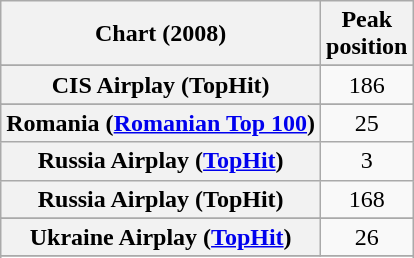<table class="wikitable sortable plainrowheaders" style="text-align:center">
<tr>
<th scope="col">Chart (2008)</th>
<th scope="col">Peak<br>position</th>
</tr>
<tr>
</tr>
<tr>
<th scope="row">CIS Airplay (TopHit)<br></th>
<td>186</td>
</tr>
<tr>
</tr>
<tr>
<th scope="row">Romania (<a href='#'>Romanian Top 100</a>)</th>
<td>25</td>
</tr>
<tr>
<th scope="row">Russia Airplay (<a href='#'>TopHit</a>)</th>
<td>3</td>
</tr>
<tr>
<th scope="row">Russia Airplay (TopHit)<br></th>
<td>168</td>
</tr>
<tr>
</tr>
<tr>
<th scope="row">Ukraine Airplay (<a href='#'>TopHit</a>)</th>
<td>26</td>
</tr>
<tr>
</tr>
<tr>
</tr>
</table>
